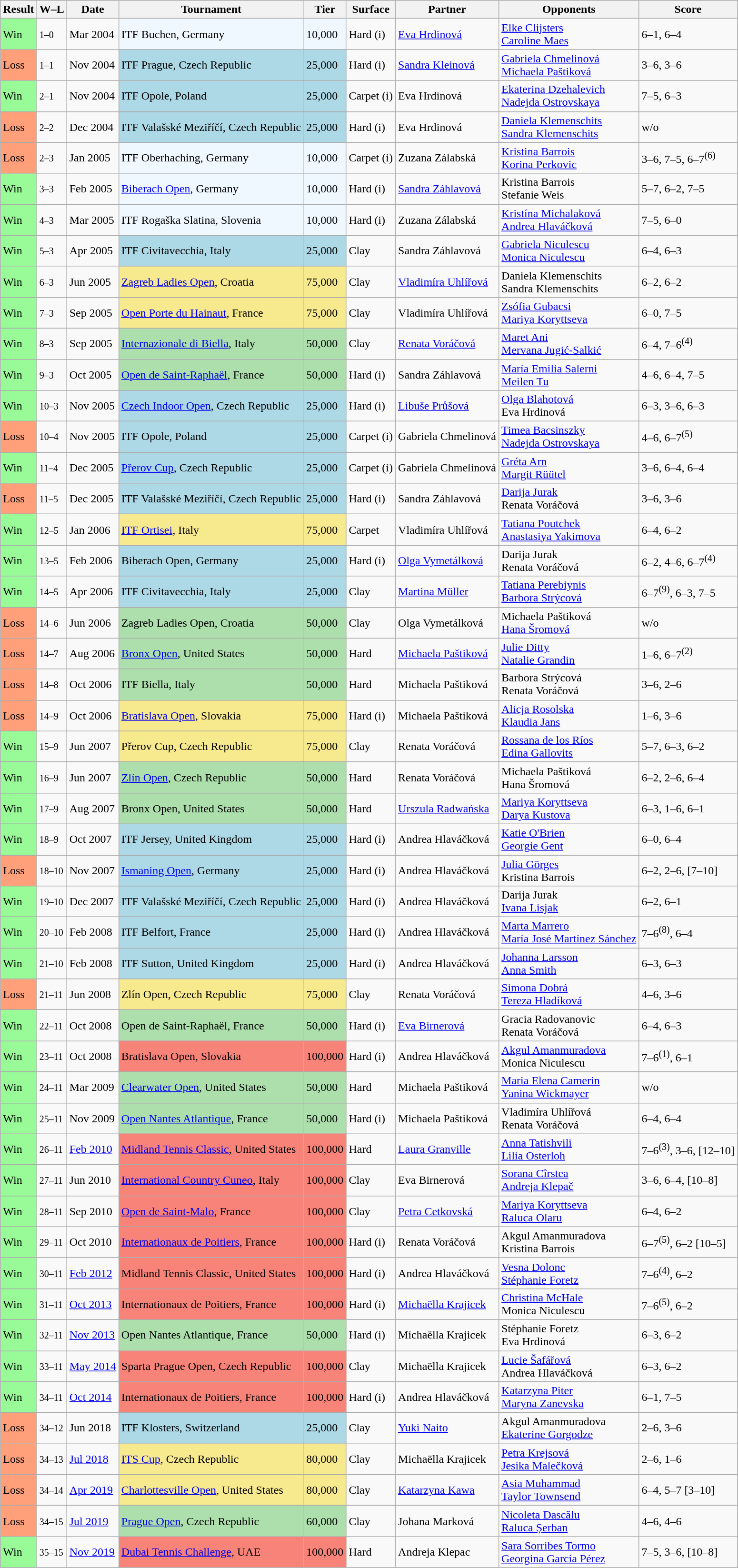<table class="sortable wikitable nowrap">
<tr>
<th>Result</th>
<th class=unsortable>W–L</th>
<th>Date</th>
<th>Tournament</th>
<th>Tier</th>
<th>Surface</th>
<th>Partner</th>
<th>Opponents</th>
<th class=unsortable>Score</th>
</tr>
<tr>
<td style=background:#98FB98>Win</td>
<td><small>1–0</small></td>
<td>Mar 2004</td>
<td style=background:#f0f8ff;>ITF Buchen, Germany</td>
<td style=background:#f0f8ff;>10,000</td>
<td>Hard (i)</td>
<td> <a href='#'>Eva Hrdinová</a></td>
<td> <a href='#'>Elke Clijsters</a> <br>  <a href='#'>Caroline Maes</a></td>
<td>6–1, 6–4</td>
</tr>
<tr>
<td style=background:#FFA07A>Loss</td>
<td><small>1–1</small></td>
<td>Nov 2004</td>
<td style=background:lightblue;>ITF Prague, Czech Republic</td>
<td style=background:lightblue;>25,000</td>
<td>Hard (i)</td>
<td> <a href='#'>Sandra Kleinová</a></td>
<td> <a href='#'>Gabriela Chmelinová</a> <br>  <a href='#'>Michaela Paštiková</a></td>
<td>3–6, 3–6</td>
</tr>
<tr>
<td style=background:#98fb98;>Win</td>
<td><small>2–1</small></td>
<td>Nov 2004</td>
<td style=background:lightblue;>ITF Opole, Poland</td>
<td style=background:lightblue;>25,000</td>
<td>Carpet (i)</td>
<td> Eva Hrdinová</td>
<td> <a href='#'>Ekaterina Dzehalevich</a> <br>  <a href='#'>Nadejda Ostrovskaya</a></td>
<td>7–5, 6–3</td>
</tr>
<tr>
<td style=background:#ffa07a;>Loss</td>
<td><small>2–2</small></td>
<td>Dec 2004</td>
<td style=background:lightblue;>ITF Valašské Meziříčí, Czech Republic</td>
<td style=background:lightblue;>25,000</td>
<td>Hard (i)</td>
<td> Eva Hrdinová</td>
<td> <a href='#'>Daniela Klemenschits</a> <br>  <a href='#'>Sandra Klemenschits</a></td>
<td>w/o</td>
</tr>
<tr>
<td style=background:#ffa07a;>Loss</td>
<td><small>2–3</small></td>
<td>Jan 2005</td>
<td style=background:#f0f8ff;>ITF Oberhaching, Germany</td>
<td style=background:#f0f8ff;>10,000</td>
<td>Carpet (i)</td>
<td> Zuzana Zálabská</td>
<td> <a href='#'>Kristina Barrois</a> <br>  <a href='#'>Korina Perkovic</a></td>
<td>3–6, 7–5, 6–7<sup>(6)</sup></td>
</tr>
<tr>
<td style=background:#98fb98;>Win</td>
<td><small>3–3</small></td>
<td>Feb 2005</td>
<td style=background:#f0f8ff><a href='#'>Biberach Open</a>, Germany</td>
<td style=background:#f0f8ff;>10,000</td>
<td>Hard (i)</td>
<td> <a href='#'>Sandra Záhlavová</a></td>
<td> Kristina Barrois <br>  Stefanie Weis</td>
<td>5–7, 6–2, 7–5</td>
</tr>
<tr>
<td style=background:#98fb98;>Win</td>
<td><small>4–3</small></td>
<td>Mar 2005</td>
<td style=background:#f0f8ff>ITF Rogaška Slatina, Slovenia</td>
<td style=background:#f0f8ff;>10,000</td>
<td>Hard (i)</td>
<td> Zuzana Zálabská</td>
<td> <a href='#'>Kristína Michalaková</a> <br>  <a href='#'>Andrea Hlaváčková</a></td>
<td>7–5, 6–0</td>
</tr>
<tr>
<td style=background:#98fb98;>Win</td>
<td><small>5–3</small></td>
<td>Apr 2005</td>
<td style=background:lightblue;>ITF Civitavecchia, Italy</td>
<td style=background:lightblue;>25,000</td>
<td>Clay</td>
<td> Sandra Záhlavová</td>
<td> <a href='#'>Gabriela Niculescu</a> <br>  <a href='#'>Monica Niculescu</a></td>
<td>6–4, 6–3</td>
</tr>
<tr>
<td style=background:#98fb98;>Win</td>
<td><small>6–3</small></td>
<td>Jun 2005</td>
<td style=background:#f7e98e;><a href='#'>Zagreb Ladies Open</a>, Croatia</td>
<td style=background:#f7e98e;>75,000</td>
<td>Clay</td>
<td> <a href='#'>Vladimíra Uhlířová</a></td>
<td> Daniela Klemenschits <br>  Sandra Klemenschits</td>
<td>6–2, 6–2</td>
</tr>
<tr>
<td style=background:#98fb98;>Win</td>
<td><small>7–3</small></td>
<td>Sep 2005</td>
<td style=background:#f7e98e;><a href='#'>Open Porte du Hainaut</a>, France</td>
<td style=background:#f7e98e;>75,000</td>
<td>Clay</td>
<td> Vladimíra Uhlířová</td>
<td> <a href='#'>Zsófia Gubacsi</a> <br>  <a href='#'>Mariya Koryttseva</a></td>
<td>6–0, 7–5</td>
</tr>
<tr>
<td style=background:#98fb98;>Win</td>
<td><small>8–3</small></td>
<td>Sep 2005</td>
<td style=background:#addfad;><a href='#'>Internazionale di Biella</a>, Italy</td>
<td style=background:#addfad;>50,000</td>
<td>Clay</td>
<td> <a href='#'>Renata Voráčová</a></td>
<td> <a href='#'>Maret Ani</a> <br>  <a href='#'>Mervana Jugić-Salkić</a></td>
<td>6–4, 7–6<sup>(4)</sup></td>
</tr>
<tr>
<td style=background:#98fb98;>Win</td>
<td><small>9–3</small></td>
<td>Oct 2005</td>
<td style=background:#addfad;><a href='#'>Open de Saint-Raphaël</a>, France</td>
<td style=background:#addfad;>50,000</td>
<td>Hard (i)</td>
<td> Sandra Záhlavová</td>
<td> <a href='#'>María Emilia Salerni</a> <br>  <a href='#'>Meilen Tu</a></td>
<td>4–6, 6–4, 7–5</td>
</tr>
<tr>
<td style=background:#98fb98;>Win</td>
<td><small>10–3</small></td>
<td>Nov 2005</td>
<td style=background:lightblue;><a href='#'>Czech Indoor Open</a>, Czech Republic</td>
<td style=background:lightblue;>25,000</td>
<td>Hard (i)</td>
<td> <a href='#'>Libuše Průšová</a></td>
<td> <a href='#'>Olga Blahotová</a> <br>  Eva Hrdinová</td>
<td>6–3, 3–6, 6–3</td>
</tr>
<tr>
<td style=background:#FFA07A>Loss</td>
<td><small>10–4</small></td>
<td>Nov 2005</td>
<td style=background:lightblue;>ITF Opole, Poland</td>
<td style=background:lightblue;>25,000</td>
<td>Carpet (i)</td>
<td> Gabriela Chmelinová</td>
<td> <a href='#'>Timea Bacsinszky</a> <br>  <a href='#'>Nadejda Ostrovskaya</a></td>
<td>4–6, 6–7<sup>(5)</sup></td>
</tr>
<tr>
<td style=background:#98FB98>Win</td>
<td><small>11–4</small></td>
<td>Dec 2005</td>
<td style=background:lightblue><a href='#'>Přerov Cup</a>, Czech Republic</td>
<td style=background:lightblue;>25,000</td>
<td>Carpet (i)</td>
<td> Gabriela Chmelinová</td>
<td> <a href='#'>Gréta Arn</a> <br>  <a href='#'>Margit Rüütel</a></td>
<td>3–6, 6–4, 6–4</td>
</tr>
<tr>
<td style=background:#ffa07a;>Loss</td>
<td><small>11–5</small></td>
<td>Dec 2005</td>
<td style=background:lightblue;>ITF Valašské Meziříčí, Czech Republic</td>
<td style=background:lightblue;>25,000</td>
<td>Hard (i)</td>
<td> Sandra Záhlavová</td>
<td> <a href='#'>Darija Jurak</a> <br>  Renata Voráčová</td>
<td>3–6, 3–6</td>
</tr>
<tr>
<td style=background:#98FB98>Win</td>
<td><small>12–5</small></td>
<td>Jan 2006</td>
<td style=background:#f7e98e;><a href='#'>ITF Ortisei</a>, Italy</td>
<td style=background:#f7e98e;>75,000</td>
<td>Carpet</td>
<td> Vladimíra Uhlířová</td>
<td> <a href='#'>Tatiana Poutchek</a> <br>  <a href='#'>Anastasiya Yakimova</a></td>
<td>6–4, 6–2</td>
</tr>
<tr>
<td style=background:#98FB98>Win</td>
<td><small>13–5</small></td>
<td>Feb 2006</td>
<td style=background:lightblue;>Biberach Open, Germany</td>
<td style=background:lightblue;>25,000</td>
<td>Hard (i)</td>
<td> <a href='#'>Olga Vymetálková</a></td>
<td> Darija Jurak <br>  Renata Voráčová</td>
<td>6–2, 4–6, 6–7<sup>(4)</sup></td>
</tr>
<tr>
<td style=background:#98FB98>Win</td>
<td><small>14–5</small></td>
<td>Apr 2006</td>
<td style=background:lightblue;>ITF Civitavecchia, Italy</td>
<td style=background:lightblue;>25,000</td>
<td>Clay</td>
<td> <a href='#'>Martina Müller</a></td>
<td> <a href='#'>Tatiana Perebiynis</a> <br>  <a href='#'>Barbora Strýcová</a></td>
<td>6–7<sup>(9)</sup>, 6–3, 7–5</td>
</tr>
<tr>
<td style=background:#FFA07A>Loss</td>
<td><small>14–6</small></td>
<td>Jun 2006</td>
<td style=background:#addfad;>Zagreb Ladies Open, Croatia</td>
<td style=background:#addfad;>50,000</td>
<td>Clay</td>
<td> Olga Vymetálková</td>
<td> Michaela Paštiková <br>  <a href='#'>Hana Šromová</a></td>
<td>w/o</td>
</tr>
<tr>
<td style=background:#FFA07A>Loss</td>
<td><small>14–7</small></td>
<td>Aug 2006</td>
<td style=background:#addfad><a href='#'>Bronx Open</a>, United States</td>
<td style=background:#addfad;>50,000</td>
<td>Hard</td>
<td> <a href='#'>Michaela Paštiková</a></td>
<td> <a href='#'>Julie Ditty</a> <br>  <a href='#'>Natalie Grandin</a></td>
<td>1–6, 6–7<sup>(2)</sup></td>
</tr>
<tr>
<td style=background:#FFA07A>Loss</td>
<td><small>14–8</small></td>
<td>Oct 2006</td>
<td style=background:#addfad>ITF Biella, Italy</td>
<td style=background:#addfad;>50,000</td>
<td>Hard</td>
<td> Michaela Paštiková</td>
<td> Barbora Strýcová <br>  Renata Voráčová</td>
<td>3–6, 2–6</td>
</tr>
<tr>
<td style=background:#FFA07A>Loss</td>
<td><small>14–9</small></td>
<td>Oct 2006</td>
<td style=background:#f7e98e;><a href='#'>Bratislava Open</a>, Slovakia</td>
<td style=background:#f7e98e;>75,000</td>
<td>Hard (i)</td>
<td> Michaela Paštiková</td>
<td> <a href='#'>Alicja Rosolska</a> <br>  <a href='#'>Klaudia Jans</a></td>
<td>1–6, 3–6</td>
</tr>
<tr>
<td style=background:#98FB98>Win</td>
<td><small>15–9</small></td>
<td>Jun 2007</td>
<td style=background:#f7e98e;>Přerov Cup, Czech Republic</td>
<td style=background:#f7e98e;>75,000</td>
<td>Clay</td>
<td> Renata Voráčová</td>
<td> <a href='#'>Rossana de los Ríos</a> <br>  <a href='#'>Edina Gallovits</a></td>
<td>5–7, 6–3, 6–2</td>
</tr>
<tr>
<td style=background:#98FB98>Win</td>
<td><small>16–9</small></td>
<td>Jun 2007</td>
<td style=background:#addfad;><a href='#'>Zlín Open</a>, Czech Republic</td>
<td style=background:#addfad;>50,000</td>
<td>Hard</td>
<td> Renata Voráčová</td>
<td> Michaela Paštiková <br>  Hana Šromová</td>
<td>6–2, 2–6, 6–4</td>
</tr>
<tr>
<td style=background:#98FB98>Win</td>
<td><small>17–9</small></td>
<td>Aug 2007</td>
<td style=background:#ADDFAD>Bronx Open, United States</td>
<td style=background:#addfad;>50,000</td>
<td>Hard</td>
<td> <a href='#'>Urszula Radwańska</a></td>
<td> <a href='#'>Mariya Koryttseva</a> <br>  <a href='#'>Darya Kustova</a></td>
<td>6–3, 1–6, 6–1</td>
</tr>
<tr>
<td style=background:#98FB98>Win</td>
<td><small>18–9</small></td>
<td>Oct 2007</td>
<td style=background:lightblue>ITF Jersey, United Kingdom</td>
<td style=background:lightblue;>25,000</td>
<td>Hard (i)</td>
<td> Andrea Hlaváčková</td>
<td> <a href='#'>Katie O'Brien</a> <br>  <a href='#'>Georgie Gent</a></td>
<td>6–0, 6–4</td>
</tr>
<tr>
<td style=background:#FFA07A>Loss</td>
<td><small>18–10</small></td>
<td>Nov 2007</td>
<td style=background:lightblue><a href='#'>Ismaning Open</a>, Germany</td>
<td style=background:lightblue;>25,000</td>
<td>Hard (i)</td>
<td> Andrea Hlaváčková</td>
<td> <a href='#'>Julia Görges</a> <br>  Kristina Barrois</td>
<td>6–2, 2–6, [7–10]</td>
</tr>
<tr>
<td style=background:#98FB98>Win</td>
<td><small>19–10</small></td>
<td>Dec 2007</td>
<td style=background:lightblue;>ITF Valašské Meziříčí, Czech Republic</td>
<td style=background:lightblue;>25,000</td>
<td>Hard (i)</td>
<td> Andrea Hlaváčková</td>
<td> Darija Jurak <br>  <a href='#'>Ivana Lisjak</a></td>
<td>6–2, 6–1</td>
</tr>
<tr>
<td style=background:#98FB98>Win</td>
<td><small>20–10</small></td>
<td>Feb 2008</td>
<td style=background:lightblue;>ITF Belfort, France</td>
<td style=background:lightblue;>25,000</td>
<td>Hard (i)</td>
<td> Andrea Hlaváčková</td>
<td> <a href='#'>Marta Marrero</a> <br>  <a href='#'>María José Martínez Sánchez</a></td>
<td>7–6<sup>(8)</sup>, 6–4</td>
</tr>
<tr>
<td style=background:#98FB98>Win</td>
<td><small>21–10</small></td>
<td>Feb 2008</td>
<td style=background:lightblue>ITF Sutton, United Kingdom</td>
<td style=background:lightblue;>25,000</td>
<td>Hard (i)</td>
<td> Andrea Hlaváčková</td>
<td> <a href='#'>Johanna Larsson</a> <br>  <a href='#'>Anna Smith</a></td>
<td>6–3, 6–3</td>
</tr>
<tr>
<td style=background:#ffa07a;>Loss</td>
<td><small>21–11</small></td>
<td>Jun 2008</td>
<td style=background:#f7e98e;>Zlín Open, Czech Republic</td>
<td style=background:#f7e98e;>75,000</td>
<td>Clay</td>
<td> Renata Voráčová</td>
<td> <a href='#'>Simona Dobrá</a> <br>  <a href='#'>Tereza Hladíková</a></td>
<td>4–6, 3–6</td>
</tr>
<tr>
<td style=background:#98fb98;>Win</td>
<td><small>22–11</small></td>
<td>Oct 2008</td>
<td style=background:#addfad;>Open de Saint-Raphaël, France</td>
<td style=background:#addfad;>50,000</td>
<td>Hard (i)</td>
<td> <a href='#'>Eva Birnerová</a></td>
<td> Gracia Radovanovic <br>  Renata Voráčová</td>
<td>6–4, 6–3</td>
</tr>
<tr>
<td style=background:#98fb98;>Win</td>
<td><small>23–11</small></td>
<td>Oct 2008</td>
<td style=background:#f88379;>Bratislava Open, Slovakia</td>
<td style=background:#f88379;>100,000</td>
<td>Hard (i)</td>
<td> Andrea Hlaváčková</td>
<td> <a href='#'>Akgul Amanmuradova</a> <br>  Monica Niculescu</td>
<td>7–6<sup>(1)</sup>, 6–1</td>
</tr>
<tr>
<td style=background:#98fb98;>Win</td>
<td><small>24–11</small></td>
<td>Mar 2009</td>
<td style=background:#ADDFAD><a href='#'>Clearwater Open</a>, United States</td>
<td style=background:#addfad;>50,000</td>
<td>Hard</td>
<td> Michaela Paštiková</td>
<td> <a href='#'>Maria Elena Camerin</a> <br>  <a href='#'>Yanina Wickmayer</a></td>
<td>w/o</td>
</tr>
<tr>
<td style=background:#98fb98;>Win</td>
<td><small>25–11</small></td>
<td>Nov 2009</td>
<td style=background:#ADDFAD><a href='#'>Open Nantes Atlantique</a>, France</td>
<td style=background:#addfad;>50,000</td>
<td>Hard (i)</td>
<td> Michaela Paštiková</td>
<td> Vladimíra Uhlířová <br>  Renata Voráčová</td>
<td>6–4, 6–4</td>
</tr>
<tr>
<td style=background:#98fb98;>Win</td>
<td><small>26–11</small></td>
<td><a href='#'>Feb 2010</a></td>
<td style=background:#F88379><a href='#'>Midland Tennis Classic</a>, United States</td>
<td style=background:#f88379;>100,000</td>
<td>Hard</td>
<td> <a href='#'>Laura Granville</a></td>
<td> <a href='#'>Anna Tatishvili</a> <br>  <a href='#'>Lilia Osterloh</a></td>
<td>7–6<sup>(3)</sup>, 3–6, [12–10]</td>
</tr>
<tr>
<td style=background:#98fb98;>Win</td>
<td><small>27–11</small></td>
<td>Jun 2010</td>
<td style=background:#f88379;><a href='#'>International Country Cuneo</a>, Italy</td>
<td style=background:#f88379;>100,000</td>
<td>Clay</td>
<td> Eva Birnerová</td>
<td> <a href='#'>Sorana Cîrstea</a> <br>  <a href='#'>Andreja Klepač</a></td>
<td>3–6, 6–4, [10–8]</td>
</tr>
<tr>
<td style=background:#98fb98;>Win</td>
<td><small>28–11</small></td>
<td>Sep 2010</td>
<td style=background:#f88379;><a href='#'>Open de Saint-Malo</a>, France</td>
<td style=background:#f88379;>100,000</td>
<td>Clay</td>
<td> <a href='#'>Petra Cetkovská</a></td>
<td> <a href='#'>Mariya Koryttseva</a> <br>  <a href='#'>Raluca Olaru</a></td>
<td>6–4, 6–2</td>
</tr>
<tr>
<td style=background:#98fb98;>Win</td>
<td><small>29–11</small></td>
<td>Oct 2010</td>
<td style=background:#f88379;><a href='#'>Internationaux de Poitiers</a>, France</td>
<td style=background:#f88379;>100,000</td>
<td>Hard (i)</td>
<td> Renata Voráčová</td>
<td> Akgul Amanmuradova <br>  Kristina Barrois</td>
<td>6–7<sup>(5)</sup>, 6–2 [10–5]</td>
</tr>
<tr>
<td style=background:#98fb98;>Win</td>
<td><small>30–11</small></td>
<td><a href='#'>Feb 2012</a></td>
<td style=background:#f88379;>Midland Tennis Classic, United States</td>
<td style=background:#f88379;>100,000</td>
<td>Hard (i)</td>
<td> Andrea Hlaváčková</td>
<td> <a href='#'>Vesna Dolonc</a> <br>  <a href='#'>Stéphanie Foretz</a></td>
<td>7–6<sup>(4)</sup>, 6–2</td>
</tr>
<tr>
<td style=background:#98fb98;>Win</td>
<td><small>31–11</small></td>
<td><a href='#'>Oct 2013</a></td>
<td style=background:#F88379>Internationaux de Poitiers, France</td>
<td style=background:#f88379;>100,000</td>
<td>Hard (i)</td>
<td> <a href='#'>Michaëlla Krajicek</a></td>
<td> <a href='#'>Christina McHale</a> <br>  Monica Niculescu</td>
<td>7–6<sup>(5)</sup>, 6–2</td>
</tr>
<tr>
<td style=background:#98fb98;>Win</td>
<td><small>32–11</small></td>
<td><a href='#'>Nov 2013</a></td>
<td style=background:#addfad;>Open Nantes Atlantique, France</td>
<td style=background:#addfad;>50,000</td>
<td>Hard (i)</td>
<td> Michaëlla Krajicek</td>
<td> Stéphanie Foretz <br>  Eva Hrdinová</td>
<td>6–3, 6–2</td>
</tr>
<tr>
<td style=background:#98fb98;>Win</td>
<td><small>33–11</small></td>
<td><a href='#'>May 2014</a></td>
<td style=background:#F88379>Sparta Prague Open, Czech Republic</td>
<td style=background:#f88379;>100,000</td>
<td>Clay</td>
<td> Michaëlla Krajicek</td>
<td> <a href='#'>Lucie Šafářová</a> <br>  Andrea Hlaváčková</td>
<td>6–3, 6–2</td>
</tr>
<tr>
<td style=background:#98fb98;>Win</td>
<td><small>34–11</small></td>
<td><a href='#'>Oct 2014</a></td>
<td style=background:#f88379;>Internationaux de Poitiers, France</td>
<td style=background:#f88379;>100,000</td>
<td>Hard (i)</td>
<td> Andrea Hlaváčková</td>
<td> <a href='#'>Katarzyna Piter</a> <br>  <a href='#'>Maryna Zanevska</a></td>
<td>6–1, 7–5</td>
</tr>
<tr>
<td style=background:#ffa07a;>Loss</td>
<td><small>34–12</small></td>
<td>Jun 2018</td>
<td style=background:lightblue;>ITF Klosters, Switzerland</td>
<td style=background:lightblue;>25,000</td>
<td>Clay</td>
<td> <a href='#'>Yuki Naito</a></td>
<td> Akgul Amanmuradova <br>  <a href='#'>Ekaterine Gorgodze</a></td>
<td>2–6, 3–6</td>
</tr>
<tr>
<td style=background:#ffa07a;>Loss</td>
<td><small>34–13</small></td>
<td><a href='#'>Jul 2018</a></td>
<td style=background:#f7e98e;><a href='#'>ITS Cup</a>, Czech Republic</td>
<td style=background:#f7e98e;>80,000</td>
<td>Clay</td>
<td> Michaëlla Krajicek</td>
<td> <a href='#'>Petra Krejsová</a> <br>  <a href='#'>Jesika Malečková</a></td>
<td>2–6, 1–6</td>
</tr>
<tr>
<td style=background:#ffa07a;>Loss</td>
<td><small>34–14</small></td>
<td><a href='#'>Apr 2019</a></td>
<td style=background:#F7E98E><a href='#'>Charlottesville Open</a>, United States</td>
<td style=background:#f7e98e;>80,000</td>
<td>Clay</td>
<td> <a href='#'>Katarzyna Kawa</a></td>
<td> <a href='#'>Asia Muhammad</a> <br>  <a href='#'>Taylor Townsend</a></td>
<td>6–4, 5–7 [3–10]</td>
</tr>
<tr>
<td style=background:#ffa07a;>Loss</td>
<td><small>34–15</small></td>
<td><a href='#'>Jul 2019</a></td>
<td style=background:#addfad;><a href='#'>Prague Open</a>, Czech Republic</td>
<td style=background:#addfad;>60,000</td>
<td>Clay</td>
<td> Johana Marková</td>
<td> <a href='#'>Nicoleta Dascălu</a> <br>  <a href='#'>Raluca Șerban</a></td>
<td>4–6, 4–6</td>
</tr>
<tr>
<td style=background:#98FB98;>Win</td>
<td><small>35–15</small></td>
<td><a href='#'>Nov 2019</a></td>
<td style=background:#f88379;><a href='#'>Dubai Tennis Challenge</a>, UAE</td>
<td style=background:#f88379;>100,000</td>
<td>Hard</td>
<td> Andreja Klepac</td>
<td> <a href='#'>Sara Sorribes Tormo</a> <br>  <a href='#'>Georgina García Pérez</a></td>
<td>7–5, 3–6, [10–8]</td>
</tr>
</table>
